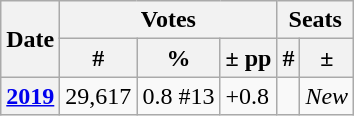<table class="wikitable">
<tr>
<th rowspan="2">Date</th>
<th colspan="3">Votes</th>
<th colspan="2">Seats</th>
</tr>
<tr>
<th>#</th>
<th>%</th>
<th>± pp</th>
<th>#</th>
<th>±</th>
</tr>
<tr>
<th><a href='#'>2019</a></th>
<td>29,617</td>
<td>0.8 #13</td>
<td>+0.8</td>
<td></td>
<td><em>New</em></td>
</tr>
</table>
